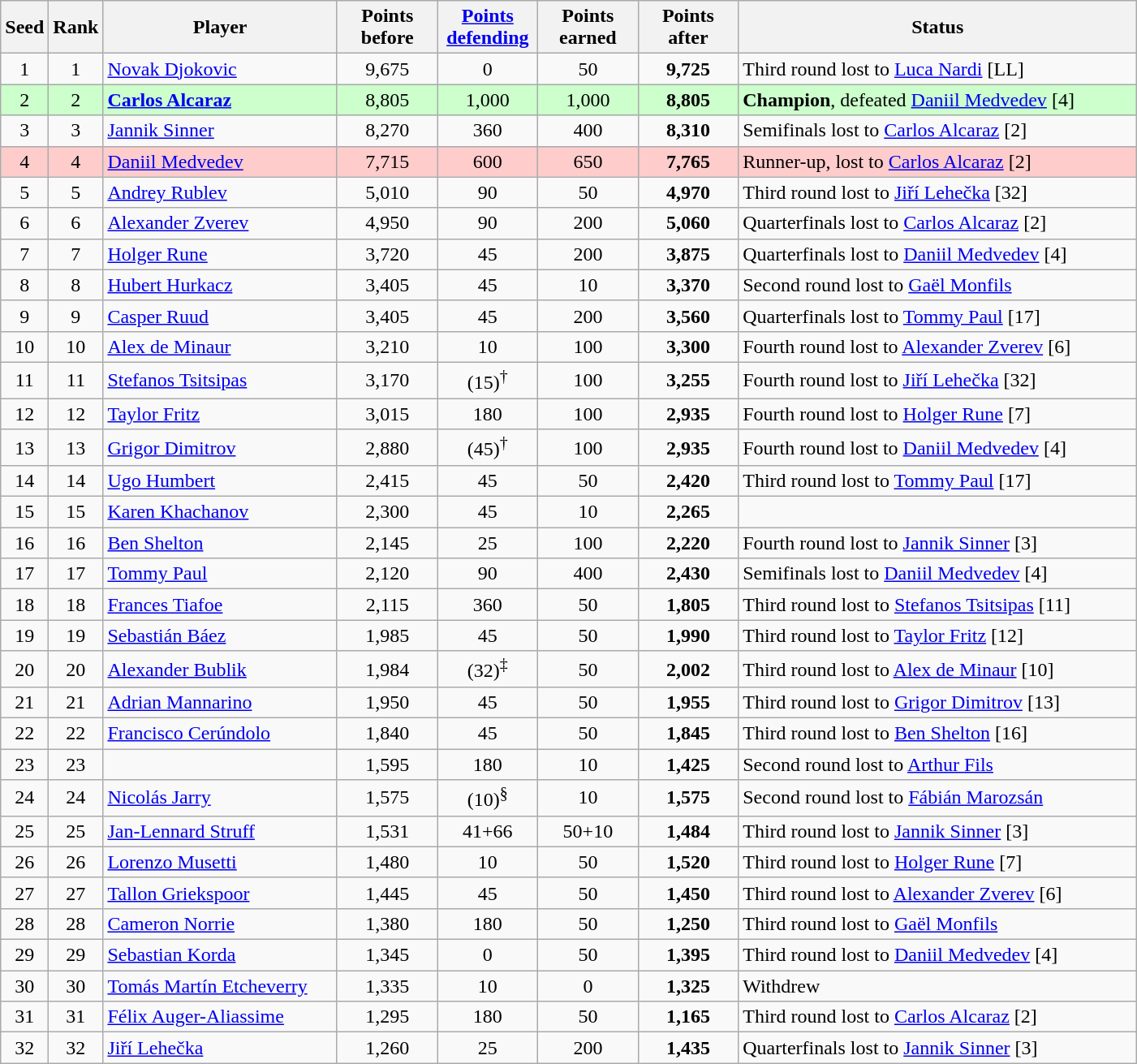<table class="wikitable sortable">
<tr>
<th style="width:30px;">Seed</th>
<th style="width:30px;">Rank</th>
<th style="width:185px;">Player</th>
<th style="width:75px;">Points before</th>
<th style="width:75px;"><a href='#'>Points defending</a></th>
<th style="width:75px;">Points earned</th>
<th style="width:75px;">Points after</th>
<th style="width:320px;">Status</th>
</tr>
<tr>
<td style="text-align:center;">1</td>
<td style="text-align:center;">1</td>
<td> <a href='#'>Novak Djokovic</a></td>
<td style="text-align:center;">9,675</td>
<td style="text-align:center;">0</td>
<td style="text-align:center;">50</td>
<td style="text-align:center;"><strong>9,725</strong></td>
<td>Third round lost to  <a href='#'>Luca Nardi</a> [LL]</td>
</tr>
<tr style=background:#CFC>
<td style="text-align:center;">2</td>
<td style="text-align:center;">2</td>
<td> <strong><a href='#'>Carlos Alcaraz</a></strong></td>
<td style="text-align:center;">8,805</td>
<td style="text-align:center;">1,000</td>
<td style="text-align:center;">1,000</td>
<td style="text-align:center;"><strong>8,805</strong></td>
<td><strong>Champion</strong>, defeated  <a href='#'>Daniil Medvedev</a> [4]</td>
</tr>
<tr>
<td style="text-align:center;">3</td>
<td style="text-align:center;">3</td>
<td> <a href='#'>Jannik Sinner</a></td>
<td style="text-align:center;">8,270</td>
<td style="text-align:center;">360</td>
<td style="text-align:center;">400</td>
<td style="text-align:center;"><strong>8,310</strong></td>
<td>Semifinals lost to  <a href='#'>Carlos Alcaraz</a> [2]</td>
</tr>
<tr style=background:#FCC>
<td style="text-align:center;">4</td>
<td style="text-align:center;">4</td>
<td> <a href='#'>Daniil Medvedev</a></td>
<td style="text-align:center;">7,715</td>
<td style="text-align:center;">600</td>
<td style="text-align:center;">650</td>
<td style="text-align:center;"><strong>7,765</strong></td>
<td>Runner-up, lost to  <a href='#'>Carlos Alcaraz</a> [2]</td>
</tr>
<tr>
<td style="text-align:center;">5</td>
<td style="text-align:center;">5</td>
<td> <a href='#'>Andrey Rublev</a></td>
<td style="text-align:center;">5,010</td>
<td style="text-align:center;">90</td>
<td style="text-align:center;">50</td>
<td style="text-align:center;"><strong>4,970</strong></td>
<td>Third round lost to  <a href='#'>Jiří Lehečka</a> [32]</td>
</tr>
<tr>
<td style="text-align:center;">6</td>
<td style="text-align:center;">6</td>
<td> <a href='#'>Alexander Zverev</a></td>
<td style="text-align:center;">4,950</td>
<td style="text-align:center;">90</td>
<td style="text-align:center;">200</td>
<td style="text-align:center;"><strong>5,060</strong></td>
<td>Quarterfinals lost to  <a href='#'>Carlos Alcaraz</a> [2]</td>
</tr>
<tr>
<td style="text-align:center;">7</td>
<td style="text-align:center;">7</td>
<td> <a href='#'>Holger Rune</a></td>
<td style="text-align:center;">3,720</td>
<td style="text-align:center;">45</td>
<td style="text-align:center;">200</td>
<td style="text-align:center;"><strong>3,875</strong></td>
<td>Quarterfinals lost to  <a href='#'>Daniil Medvedev</a> [4]</td>
</tr>
<tr>
<td style="text-align:center;">8</td>
<td style="text-align:center;">8</td>
<td> <a href='#'>Hubert Hurkacz</a></td>
<td style="text-align:center;">3,405</td>
<td style="text-align:center;">45</td>
<td style="text-align:center;">10</td>
<td style="text-align:center;"><strong>3,370</strong></td>
<td>Second round lost to  <a href='#'>Gaël Monfils</a></td>
</tr>
<tr>
<td style="text-align:center;">9</td>
<td style="text-align:center;">9</td>
<td> <a href='#'>Casper Ruud</a></td>
<td style="text-align:center;">3,405</td>
<td style="text-align:center;">45</td>
<td style="text-align:center;">200</td>
<td style="text-align:center;"><strong>3,560</strong></td>
<td>Quarterfinals lost to  <a href='#'>Tommy Paul</a> [17]</td>
</tr>
<tr>
<td style="text-align:center;">10</td>
<td style="text-align:center;">10</td>
<td> <a href='#'>Alex de Minaur</a></td>
<td style="text-align:center;">3,210</td>
<td style="text-align:center;">10</td>
<td style="text-align:center;">100</td>
<td style="text-align:center;"><strong>3,300</strong></td>
<td>Fourth round lost to  <a href='#'>Alexander Zverev</a> [6]</td>
</tr>
<tr>
<td style="text-align:center;">11</td>
<td style="text-align:center;">11</td>
<td> <a href='#'>Stefanos Tsitsipas</a></td>
<td style="text-align:center;">3,170</td>
<td style="text-align:center;">(15)<sup>†</sup></td>
<td style="text-align:center;">100</td>
<td style="text-align:center;"><strong>3,255</strong></td>
<td>Fourth round lost to  <a href='#'>Jiří Lehečka</a> [32]</td>
</tr>
<tr>
<td style="text-align:center;">12</td>
<td style="text-align:center;">12</td>
<td> <a href='#'>Taylor Fritz</a></td>
<td style="text-align:center;">3,015</td>
<td style="text-align:center;">180</td>
<td style="text-align:center;">100</td>
<td style="text-align:center;"><strong>2,935</strong></td>
<td>Fourth round lost to  <a href='#'>Holger Rune</a> [7]</td>
</tr>
<tr>
<td style="text-align:center;">13</td>
<td style="text-align:center;">13</td>
<td> <a href='#'>Grigor Dimitrov</a></td>
<td style="text-align:center;">2,880</td>
<td style="text-align:center;">(45)<sup>†</sup></td>
<td style="text-align:center;">100</td>
<td style="text-align:center;"><strong>2,935</strong></td>
<td>Fourth round lost to  <a href='#'>Daniil Medvedev</a> [4]</td>
</tr>
<tr>
<td style="text-align:center;">14</td>
<td style="text-align:center;">14</td>
<td> <a href='#'>Ugo Humbert</a></td>
<td style="text-align:center;">2,415</td>
<td style="text-align:center;">45</td>
<td style="text-align:center;">50</td>
<td style="text-align:center;"><strong>2,420</strong></td>
<td>Third round lost to  <a href='#'>Tommy Paul</a> [17]</td>
</tr>
<tr>
<td style="text-align:center;">15</td>
<td style="text-align:center;">15</td>
<td> <a href='#'>Karen Khachanov</a></td>
<td style="text-align:center;">2,300</td>
<td style="text-align:center;">45</td>
<td style="text-align:center;">10</td>
<td style="text-align:center;"><strong>2,265</strong></td>
<td></td>
</tr>
<tr>
<td style="text-align:center;">16</td>
<td style="text-align:center;">16</td>
<td> <a href='#'>Ben Shelton</a></td>
<td style="text-align:center;">2,145</td>
<td style="text-align:center;">25</td>
<td style="text-align:center;">100</td>
<td style="text-align:center;"><strong>2,220</strong></td>
<td>Fourth round lost to  <a href='#'>Jannik Sinner</a> [3]</td>
</tr>
<tr>
<td style="text-align:center;">17</td>
<td style="text-align:center;">17</td>
<td> <a href='#'>Tommy Paul</a></td>
<td style="text-align:center;">2,120</td>
<td style="text-align:center;">90</td>
<td style="text-align:center;">400</td>
<td style="text-align:center;"><strong>2,430</strong></td>
<td>Semifinals lost to  <a href='#'>Daniil Medvedev</a> [4]</td>
</tr>
<tr>
<td style="text-align:center;">18</td>
<td style="text-align:center;">18</td>
<td> <a href='#'>Frances Tiafoe</a></td>
<td style="text-align:center;">2,115</td>
<td style="text-align:center;">360</td>
<td style="text-align:center;">50</td>
<td style="text-align:center;"><strong>1,805</strong></td>
<td>Third round lost to  <a href='#'>Stefanos Tsitsipas</a> [11]</td>
</tr>
<tr>
<td style="text-align:center;">19</td>
<td style="text-align:center;">19</td>
<td> <a href='#'>Sebastián Báez</a></td>
<td style="text-align:center;">1,985</td>
<td style="text-align:center;">45</td>
<td style="text-align:center;">50</td>
<td style="text-align:center;"><strong>1,990</strong></td>
<td>Third round lost to  <a href='#'>Taylor Fritz</a> [12]</td>
</tr>
<tr>
<td style="text-align:center;">20</td>
<td style="text-align:center;">20</td>
<td> <a href='#'>Alexander Bublik</a></td>
<td style="text-align:center;">1,984</td>
<td style="text-align:center;">(32)<sup>‡</sup></td>
<td style="text-align:center;">50</td>
<td style="text-align:center;"><strong>2,002</strong></td>
<td>Third round lost to  <a href='#'>Alex de Minaur</a> [10]</td>
</tr>
<tr>
<td style="text-align:center;">21</td>
<td style="text-align:center;">21</td>
<td> <a href='#'>Adrian Mannarino</a></td>
<td style="text-align:center;">1,950</td>
<td style="text-align:center;">45</td>
<td style="text-align:center;">50</td>
<td style="text-align:center;"><strong>1,955</strong></td>
<td>Third round lost to  <a href='#'>Grigor Dimitrov</a> [13]</td>
</tr>
<tr>
<td style="text-align:center;">22</td>
<td style="text-align:center;">22</td>
<td> <a href='#'>Francisco Cerúndolo</a></td>
<td style="text-align:center;">1,840</td>
<td style="text-align:center;">45</td>
<td style="text-align:center;">50</td>
<td style="text-align:center;"><strong>1,845</strong></td>
<td>Third round lost to  <a href='#'>Ben Shelton</a> [16]</td>
</tr>
<tr>
<td style="text-align:center;">23</td>
<td style="text-align:center;">23</td>
<td></td>
<td style="text-align:center;">1,595</td>
<td style="text-align:center;">180</td>
<td style="text-align:center;">10</td>
<td style="text-align:center;"><strong>1,425</strong></td>
<td>Second round lost to  <a href='#'>Arthur Fils</a></td>
</tr>
<tr>
<td style="text-align:center;">24</td>
<td style="text-align:center;">24</td>
<td> <a href='#'>Nicolás Jarry</a></td>
<td style="text-align:center;">1,575</td>
<td style="text-align:center;">(10)<sup>§</sup></td>
<td style="text-align:center;">10</td>
<td style="text-align:center;"><strong>1,575</strong></td>
<td>Second round lost to  <a href='#'>Fábián Marozsán</a></td>
</tr>
<tr>
<td style="text-align:center;">25</td>
<td style="text-align:center;">25</td>
<td> <a href='#'>Jan-Lennard Struff</a></td>
<td style="text-align:center;">1,531</td>
<td style="text-align:center;">41+66</td>
<td style="text-align:center;">50+10</td>
<td style="text-align:center;"><strong>1,484</strong></td>
<td>Third round lost to  <a href='#'>Jannik Sinner</a> [3]</td>
</tr>
<tr>
<td style="text-align:center;">26</td>
<td style="text-align:center;">26</td>
<td> <a href='#'>Lorenzo Musetti</a></td>
<td style="text-align:center;">1,480</td>
<td style="text-align:center;">10</td>
<td style="text-align:center;">50</td>
<td style="text-align:center;"><strong>1,520</strong></td>
<td>Third round lost to  <a href='#'>Holger Rune</a> [7]</td>
</tr>
<tr>
<td style="text-align:center;">27</td>
<td style="text-align:center;">27</td>
<td> <a href='#'>Tallon Griekspoor</a></td>
<td style="text-align:center;">1,445</td>
<td style="text-align:center;">45</td>
<td style="text-align:center;">50</td>
<td style="text-align:center;"><strong>1,450</strong></td>
<td>Third round lost to  <a href='#'>Alexander Zverev</a> [6]</td>
</tr>
<tr>
<td style="text-align:center;">28</td>
<td style="text-align:center;">28</td>
<td> <a href='#'>Cameron Norrie</a></td>
<td style="text-align:center;">1,380</td>
<td style="text-align:center;">180</td>
<td style="text-align:center;">50</td>
<td style="text-align:center;"><strong>1,250</strong></td>
<td>Third round lost to  <a href='#'>Gaël Monfils</a></td>
</tr>
<tr>
<td style="text-align:center;">29</td>
<td style="text-align:center;">29</td>
<td> <a href='#'>Sebastian Korda</a></td>
<td style="text-align:center;">1,345</td>
<td style="text-align:center;">0</td>
<td style="text-align:center;">50</td>
<td style="text-align:center;"><strong>1,395</strong></td>
<td>Third round lost to  <a href='#'>Daniil Medvedev</a> [4]</td>
</tr>
<tr>
<td style="text-align:center;">30</td>
<td style="text-align:center;">30</td>
<td> <a href='#'>Tomás Martín Etcheverry</a></td>
<td style="text-align:center;">1,335</td>
<td style="text-align:center;">10</td>
<td style="text-align:center;">0</td>
<td style="text-align:center;"><strong>1,325</strong></td>
<td>Withdrew</td>
</tr>
<tr>
<td style="text-align:center;">31</td>
<td style="text-align:center;">31</td>
<td> <a href='#'>Félix Auger-Aliassime</a></td>
<td style="text-align:center;">1,295</td>
<td style="text-align:center;">180</td>
<td style="text-align:center;">50</td>
<td style="text-align:center;"><strong>1,165</strong></td>
<td>Third round lost to  <a href='#'>Carlos Alcaraz</a> [2]</td>
</tr>
<tr>
<td style="text-align:center;">32</td>
<td style="text-align:center;">32</td>
<td> <a href='#'>Jiří Lehečka</a></td>
<td style="text-align:center;">1,260</td>
<td style="text-align:center;">25</td>
<td style="text-align:center;">200</td>
<td style="text-align:center;"><strong>1,435</strong></td>
<td>Quarterfinals lost to  <a href='#'>Jannik Sinner</a> [3]</td>
</tr>
</table>
